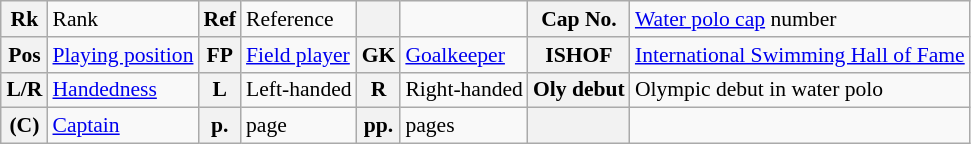<table class="wikitable" style="text-align: left; font-size: 90%; margin-left: 1em;">
<tr>
<th>Rk</th>
<td>Rank</td>
<th>Ref</th>
<td>Reference</td>
<th></th>
<td></td>
<th>Cap No.</th>
<td><a href='#'>Water polo cap</a> number</td>
</tr>
<tr>
<th>Pos</th>
<td><a href='#'>Playing position</a></td>
<th>FP</th>
<td><a href='#'>Field player</a></td>
<th>GK</th>
<td><a href='#'>Goalkeeper</a></td>
<th>ISHOF</th>
<td><a href='#'>International Swimming Hall of Fame</a></td>
</tr>
<tr>
<th>L/R</th>
<td><a href='#'>Handedness</a></td>
<th>L</th>
<td>Left-handed</td>
<th>R</th>
<td>Right-handed</td>
<th>Oly debut</th>
<td>Olympic debut in water polo</td>
</tr>
<tr>
<th>(C)</th>
<td><a href='#'>Captain</a></td>
<th>p.</th>
<td>page</td>
<th>pp.</th>
<td>pages</td>
<th></th>
<td></td>
</tr>
</table>
